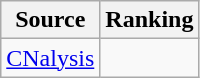<table class="wikitable" style="text-align:center">
<tr>
<th>Source</th>
<th>Ranking</th>
</tr>
<tr>
<td align=left><a href='#'>CNalysis</a></td>
<td></td>
</tr>
</table>
